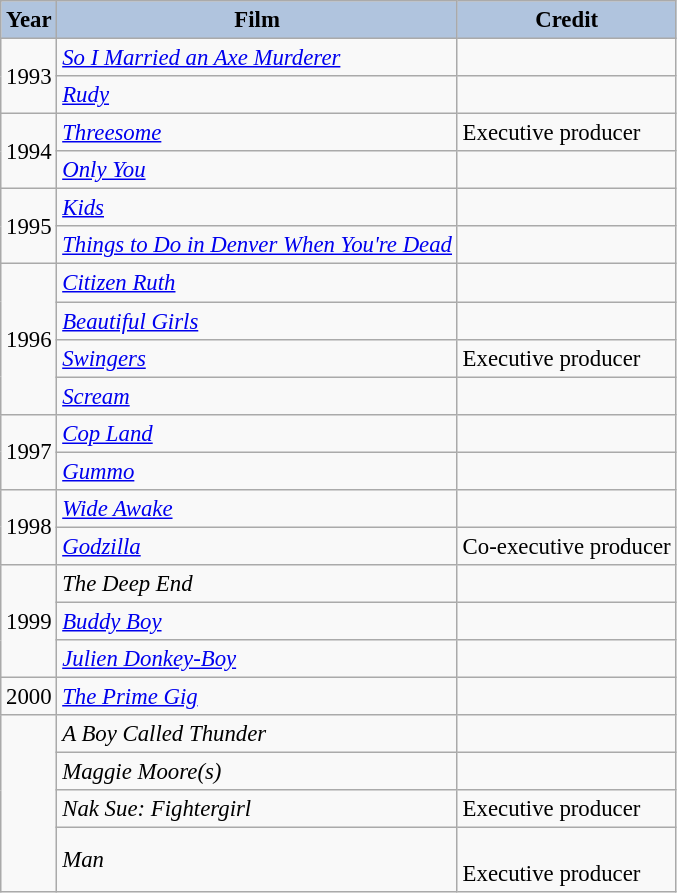<table class="wikitable" style="font-size:95%;">
<tr>
<th style="background:#B0C4DE;">Year</th>
<th style="background:#B0C4DE;">Film</th>
<th style="background:#B0C4DE;">Credit</th>
</tr>
<tr>
<td rowspan=2>1993</td>
<td><em><a href='#'>So I Married an Axe Murderer</a></em></td>
<td></td>
</tr>
<tr>
<td><em><a href='#'>Rudy</a></em></td>
<td></td>
</tr>
<tr>
<td rowspan=2>1994</td>
<td><em><a href='#'>Threesome</a></em></td>
<td>Executive producer</td>
</tr>
<tr>
<td><em><a href='#'>Only You</a></em></td>
<td></td>
</tr>
<tr>
<td rowspan=2>1995</td>
<td><em><a href='#'>Kids</a></em></td>
<td></td>
</tr>
<tr>
<td><em><a href='#'>Things to Do in Denver When You're Dead</a></em></td>
<td></td>
</tr>
<tr>
<td rowspan=4>1996</td>
<td><em><a href='#'>Citizen Ruth</a></em></td>
<td></td>
</tr>
<tr>
<td><em><a href='#'>Beautiful Girls</a></em></td>
<td></td>
</tr>
<tr>
<td><em><a href='#'>Swingers</a></em></td>
<td>Executive producer</td>
</tr>
<tr>
<td><em><a href='#'>Scream</a></em></td>
<td></td>
</tr>
<tr>
<td rowspan=2>1997</td>
<td><em><a href='#'>Cop Land</a></em></td>
<td></td>
</tr>
<tr>
<td><em><a href='#'>Gummo</a></em></td>
<td></td>
</tr>
<tr>
<td rowspan=2>1998</td>
<td><em><a href='#'>Wide Awake</a></em></td>
<td></td>
</tr>
<tr>
<td><em><a href='#'>Godzilla</a></em></td>
<td>Co-executive producer</td>
</tr>
<tr>
<td rowspan=3>1999</td>
<td><em>The Deep End</em></td>
<td></td>
</tr>
<tr>
<td><em><a href='#'>Buddy Boy</a></em></td>
<td></td>
</tr>
<tr>
<td><em><a href='#'>Julien Donkey-Boy</a></em></td>
<td></td>
</tr>
<tr>
<td>2000</td>
<td><em><a href='#'>The Prime Gig</a></em></td>
<td></td>
</tr>
<tr>
<td rowspan=4 style="text-align:center;"></td>
<td><em>A Boy Called Thunder</em></td>
<td></td>
</tr>
<tr>
<td><em>Maggie Moore(s)</em></td>
<td></td>
</tr>
<tr>
<td><em>Nak Sue: Fightergirl</em></td>
<td>Executive producer</td>
</tr>
<tr>
<td><em>Man</em></td>
<td><br>Executive producer</td>
</tr>
</table>
